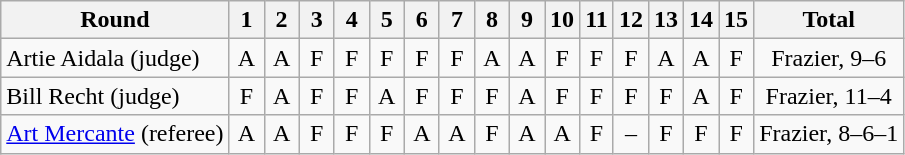<table class="wikitable" style="text-align:center">
<tr>
<th align="left">Round</th>
<th> 1 </th>
<th> 2 </th>
<th> 3 </th>
<th> 4 </th>
<th> 5 </th>
<th> 6 </th>
<th> 7 </th>
<th> 8 </th>
<th> 9 </th>
<th>10</th>
<th>11</th>
<th>12</th>
<th>13</th>
<th>14</th>
<th>15</th>
<th>Total</th>
</tr>
<tr>
<td style="text-align:left;">Artie Aidala (judge)</td>
<td>A</td>
<td>A</td>
<td>F</td>
<td>F</td>
<td>F</td>
<td>F</td>
<td>F</td>
<td>A</td>
<td>A</td>
<td>F</td>
<td>F</td>
<td>F</td>
<td>A</td>
<td>A</td>
<td>F</td>
<td>Frazier, 9–6</td>
</tr>
<tr>
<td style="text-align:left;">Bill Recht (judge)</td>
<td>F</td>
<td>A</td>
<td>F</td>
<td>F</td>
<td>A</td>
<td>F</td>
<td>F</td>
<td>F</td>
<td>A</td>
<td>F</td>
<td>F</td>
<td>F</td>
<td>F</td>
<td>A</td>
<td>F</td>
<td>Frazier, 11–4</td>
</tr>
<tr>
<td style="text-align:left;"><a href='#'>Art Mercante</a> (referee)</td>
<td>A</td>
<td>A</td>
<td>F</td>
<td>F</td>
<td>F</td>
<td>A</td>
<td>A</td>
<td>F</td>
<td>A</td>
<td>A</td>
<td>F</td>
<td>–</td>
<td>F</td>
<td>F</td>
<td>F</td>
<td>Frazier, 8–6–1</td>
</tr>
</table>
